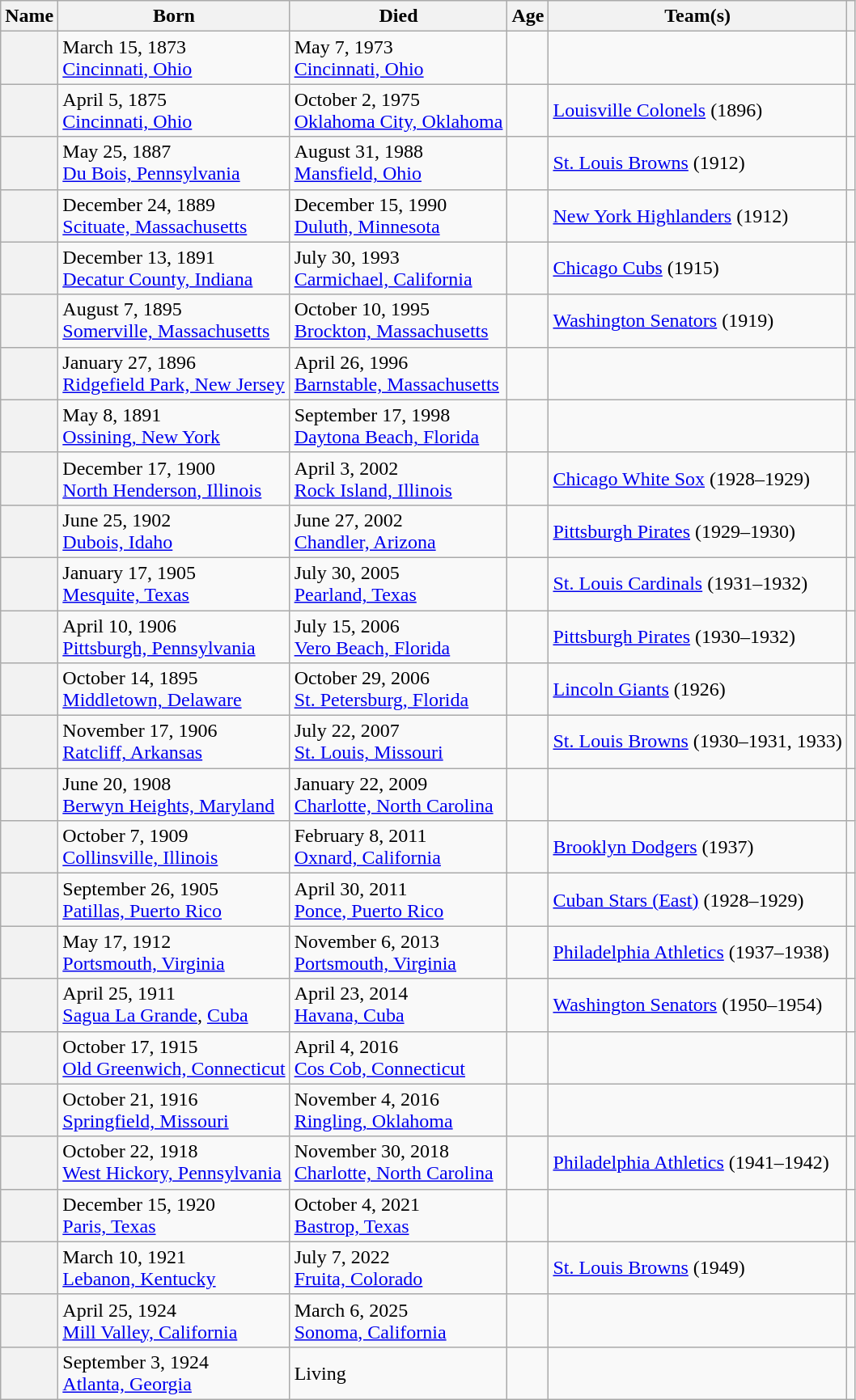<table class="wikitable sortable" style="text-align: left;">
<tr>
<th scope="col">Name</th>
<th scope="col" class=unsortable>Born </th>
<th scope="col" class=unsortable>Died </th>
<th scope="col">Age</th>
<th scope="col" class=unsortable>Team(s)</th>
<th scope="col"></th>
</tr>
<tr>
<th scope=row></th>
<td>March 15, 1873<br><a href='#'>Cincinnati, Ohio</a></td>
<td>May 7, 1973<br><a href='#'>Cincinnati, Ohio</a></td>
<td></td>
<td></td>
<td></td>
</tr>
<tr>
<th scope=row></th>
<td>April 5, 1875<br><a href='#'>Cincinnati, Ohio</a></td>
<td>October 2, 1975<br><a href='#'>Oklahoma City, Oklahoma</a></td>
<td></td>
<td><a href='#'>Louisville Colonels</a> (1896)</td>
<td></td>
</tr>
<tr>
<th scope=row></th>
<td>May 25, 1887<br><a href='#'>Du Bois, Pennsylvania</a></td>
<td>August 31, 1988<br><a href='#'>Mansfield, Ohio</a></td>
<td></td>
<td><a href='#'>St. Louis Browns</a> (1912)</td>
<td></td>
</tr>
<tr>
<th scope=row></th>
<td>December 24, 1889<br><a href='#'>Scituate, Massachusetts</a></td>
<td>December 15, 1990<br><a href='#'>Duluth, Minnesota</a></td>
<td></td>
<td><a href='#'>New York Highlanders</a> (1912)</td>
<td></td>
</tr>
<tr>
<th scope=row></th>
<td>December 13, 1891<br><a href='#'>Decatur County, Indiana</a></td>
<td>July 30, 1993<br><a href='#'>Carmichael, California</a></td>
<td></td>
<td><a href='#'>Chicago Cubs</a> (1915)</td>
<td></td>
</tr>
<tr>
<th scope=row></th>
<td>August 7, 1895<br><a href='#'>Somerville, Massachusetts</a></td>
<td>October 10, 1995<br><a href='#'>Brockton, Massachusetts</a></td>
<td></td>
<td><a href='#'>Washington Senators</a> (1919)</td>
<td></td>
</tr>
<tr>
<th scope=row></th>
<td>January 27, 1896<br><a href='#'>Ridgefield Park, New Jersey</a></td>
<td>April 26, 1996<br><a href='#'>Barnstable, Massachusetts</a></td>
<td></td>
<td></td>
<td></td>
</tr>
<tr>
<th scope=row></th>
<td>May 8, 1891<br><a href='#'>Ossining, New York</a></td>
<td>September 17, 1998<br><a href='#'>Daytona Beach, Florida</a></td>
<td></td>
<td></td>
<td></td>
</tr>
<tr>
<th scope=row></th>
<td>December 17, 1900<br><a href='#'>North Henderson, Illinois</a></td>
<td>April 3, 2002<br><a href='#'>Rock Island, Illinois</a></td>
<td></td>
<td><a href='#'>Chicago White Sox</a> (1928–1929)</td>
<td></td>
</tr>
<tr>
<th scope=row></th>
<td>June 25, 1902<br><a href='#'>Dubois, Idaho</a></td>
<td>June 27, 2002<br><a href='#'>Chandler, Arizona</a></td>
<td></td>
<td><a href='#'>Pittsburgh Pirates</a> (1929–1930)</td>
<td></td>
</tr>
<tr>
<th scope=row></th>
<td>January 17, 1905<br><a href='#'>Mesquite, Texas</a></td>
<td>July 30, 2005<br><a href='#'>Pearland, Texas</a></td>
<td></td>
<td><a href='#'>St. Louis Cardinals</a> (1931–1932)</td>
<td></td>
</tr>
<tr>
<th scope=row></th>
<td>April 10, 1906<br><a href='#'>Pittsburgh, Pennsylvania</a></td>
<td>July 15, 2006<br><a href='#'>Vero Beach, Florida</a></td>
<td></td>
<td><a href='#'>Pittsburgh Pirates</a> (1930–1932)</td>
<td></td>
</tr>
<tr>
<th scope=row></th>
<td>October 14, 1895<br><a href='#'>Middletown, Delaware</a></td>
<td>October 29, 2006<br><a href='#'>St. Petersburg, Florida</a></td>
<td></td>
<td><a href='#'>Lincoln Giants</a> (1926)</td>
<td></td>
</tr>
<tr>
<th scope=row></th>
<td>November 17, 1906<br><a href='#'>Ratcliff, Arkansas</a></td>
<td>July 22, 2007<br><a href='#'>St. Louis, Missouri</a></td>
<td></td>
<td><a href='#'>St. Louis Browns</a> (1930–1931, 1933)</td>
<td></td>
</tr>
<tr>
<th scope=row></th>
<td>June 20, 1908<br><a href='#'>Berwyn Heights, Maryland</a></td>
<td>January 22, 2009<br><a href='#'>Charlotte, North Carolina</a></td>
<td></td>
<td></td>
<td></td>
</tr>
<tr>
<th scope=row></th>
<td>October 7, 1909<br><a href='#'>Collinsville, Illinois</a></td>
<td>February 8, 2011<br><a href='#'>Oxnard, California</a></td>
<td></td>
<td><a href='#'>Brooklyn Dodgers</a> (1937)</td>
<td></td>
</tr>
<tr>
<th scope=row></th>
<td>September 26, 1905<br><a href='#'>Patillas, Puerto Rico</a></td>
<td>April 30, 2011<br><a href='#'>Ponce, Puerto Rico</a></td>
<td></td>
<td><a href='#'>Cuban Stars (East)</a> (1928–1929)</td>
<td></td>
</tr>
<tr>
<th scope=row></th>
<td>May 17, 1912<br><a href='#'>Portsmouth, Virginia</a></td>
<td>November 6, 2013<br><a href='#'>Portsmouth, Virginia</a></td>
<td></td>
<td><a href='#'>Philadelphia Athletics</a> (1937–1938)</td>
<td></td>
</tr>
<tr>
<th scope=row></th>
<td>April 25, 1911<br><a href='#'>Sagua La Grande</a>, <a href='#'>Cuba</a></td>
<td>April 23, 2014<br><a href='#'>Havana, Cuba</a></td>
<td></td>
<td><a href='#'>Washington Senators</a> (1950–1954)</td>
<td></td>
</tr>
<tr>
<th scope=row></th>
<td>October 17, 1915<br><a href='#'>Old Greenwich, Connecticut</a></td>
<td>April 4, 2016<br><a href='#'>Cos Cob, Connecticut</a></td>
<td></td>
<td></td>
<td></td>
</tr>
<tr>
<th scope=row></th>
<td>October 21, 1916<br><a href='#'>Springfield, Missouri</a></td>
<td>November 4, 2016<br><a href='#'>Ringling, Oklahoma</a></td>
<td></td>
<td></td>
<td></td>
</tr>
<tr>
<th scope=row></th>
<td>October 22, 1918<br><a href='#'>West Hickory, Pennsylvania</a></td>
<td>November 30, 2018<br><a href='#'>Charlotte, North Carolina</a></td>
<td></td>
<td><a href='#'>Philadelphia Athletics</a> (1941–1942)</td>
<td></td>
</tr>
<tr>
<th scope=row></th>
<td>December 15, 1920<br><a href='#'>Paris, Texas</a></td>
<td>October 4, 2021<br><a href='#'>Bastrop, Texas</a></td>
<td></td>
<td></td>
<td></td>
</tr>
<tr>
<th scope=row></th>
<td>March 10, 1921<br><a href='#'>Lebanon, Kentucky</a></td>
<td>July 7, 2022<br><a href='#'>Fruita, Colorado</a></td>
<td></td>
<td><a href='#'>St. Louis Browns</a> (1949)</td>
<td></td>
</tr>
<tr>
<th scope=row></th>
<td>April 25, 1924<br><a href='#'>Mill Valley, California</a></td>
<td>March 6, 2025<br><a href='#'>Sonoma, California</a></td>
<td></td>
<td></td>
<td></td>
</tr>
<tr>
<th scope=row></th>
<td>September 3, 1924<br><a href='#'>Atlanta, Georgia</a></td>
<td>Living</td>
<td></td>
<td></td>
<td></td>
</tr>
</table>
